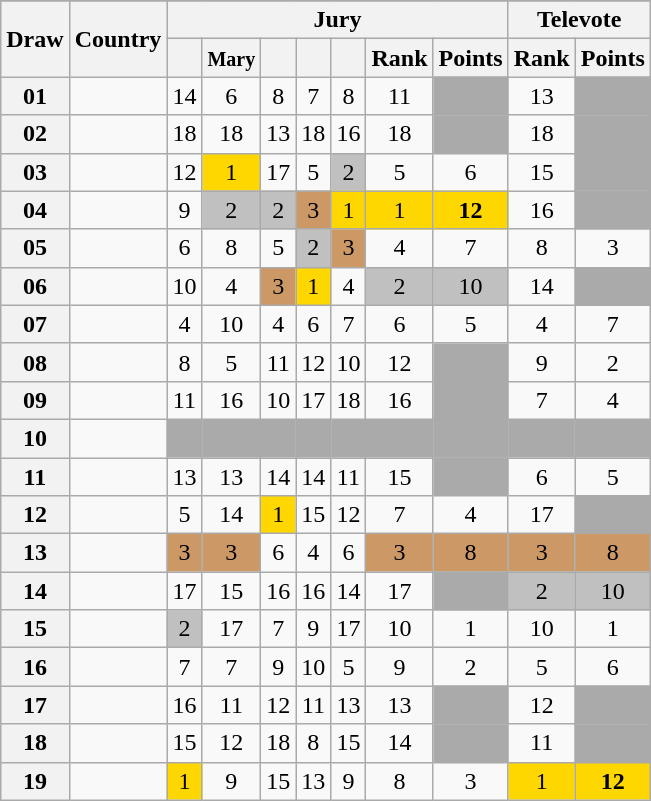<table class="sortable wikitable collapsible plainrowheaders" style="text-align:center;">
<tr>
</tr>
<tr>
<th scope="col" rowspan="2">Draw</th>
<th scope="col" rowspan="2">Country</th>
<th scope="col" colspan="7">Jury</th>
<th scope="col" colspan="2">Televote</th>
</tr>
<tr>
<th scope="col"><small></small></th>
<th scope="col"><small>Mary</small></th>
<th scope="col"><small></small></th>
<th scope="col"><small></small></th>
<th scope="col"><small></small></th>
<th scope="col">Rank</th>
<th scope="col">Points</th>
<th scope="col">Rank</th>
<th scope="col">Points</th>
</tr>
<tr>
<th scope="row" style="text-align:center;">01</th>
<td style="text-align:left;"></td>
<td>14</td>
<td>6</td>
<td>8</td>
<td>7</td>
<td>8</td>
<td>11</td>
<td style="background:#AAAAAA;"></td>
<td>13</td>
<td style="background:#AAAAAA;"></td>
</tr>
<tr>
<th scope="row" style="text-align:center;">02</th>
<td style="text-align:left;"></td>
<td>18</td>
<td>18</td>
<td>13</td>
<td>18</td>
<td>16</td>
<td>18</td>
<td style="background:#AAAAAA;"></td>
<td>18</td>
<td style="background:#AAAAAA;"></td>
</tr>
<tr>
<th scope="row" style="text-align:center;">03</th>
<td style="text-align:left;"></td>
<td>12</td>
<td style="background:gold;">1</td>
<td>17</td>
<td>5</td>
<td style="background:silver;">2</td>
<td>5</td>
<td>6</td>
<td>15</td>
<td style="background:#AAAAAA;"></td>
</tr>
<tr>
<th scope="row" style="text-align:center;">04</th>
<td style="text-align:left;"></td>
<td>9</td>
<td style="background:silver;">2</td>
<td style="background:silver;">2</td>
<td style="background:#CC9966;">3</td>
<td style="background:gold;">1</td>
<td style="background:gold;">1</td>
<td style="background:gold;"><strong>12</strong></td>
<td>16</td>
<td style="background:#AAAAAA;"></td>
</tr>
<tr>
<th scope="row" style="text-align:center;">05</th>
<td style="text-align:left;"></td>
<td>6</td>
<td>8</td>
<td>5</td>
<td style="background:silver;">2</td>
<td style="background:#CC9966;">3</td>
<td>4</td>
<td>7</td>
<td>8</td>
<td>3</td>
</tr>
<tr>
<th scope="row" style="text-align:center;">06</th>
<td style="text-align:left;"></td>
<td>10</td>
<td>4</td>
<td style="background:#CC9966;">3</td>
<td style="background:gold;">1</td>
<td>4</td>
<td style="background:silver;">2</td>
<td style="background:silver;">10</td>
<td>14</td>
<td style="background:#AAAAAA;"></td>
</tr>
<tr>
<th scope="row" style="text-align:center;">07</th>
<td style="text-align:left;"></td>
<td>4</td>
<td>10</td>
<td>4</td>
<td>6</td>
<td>7</td>
<td>6</td>
<td>5</td>
<td>4</td>
<td>7</td>
</tr>
<tr>
<th scope="row" style="text-align:center;">08</th>
<td style="text-align:left;"></td>
<td>8</td>
<td>5</td>
<td>11</td>
<td>12</td>
<td>10</td>
<td>12</td>
<td style="background:#AAAAAA;"></td>
<td>9</td>
<td>2</td>
</tr>
<tr>
<th scope="row" style="text-align:center;">09</th>
<td style="text-align:left;"></td>
<td>11</td>
<td>16</td>
<td>10</td>
<td>17</td>
<td>18</td>
<td>16</td>
<td style="background:#AAAAAA;"></td>
<td>7</td>
<td>4</td>
</tr>
<tr class="sortbottom">
<th scope="row" style="text-align:center;">10</th>
<td style="text-align:left;"></td>
<td style="background:#AAAAAA;"></td>
<td style="background:#AAAAAA;"></td>
<td style="background:#AAAAAA;"></td>
<td style="background:#AAAAAA;"></td>
<td style="background:#AAAAAA;"></td>
<td style="background:#AAAAAA;"></td>
<td style="background:#AAAAAA;"></td>
<td style="background:#AAAAAA;"></td>
<td style="background:#AAAAAA;"></td>
</tr>
<tr>
<th scope="row" style="text-align:center;">11</th>
<td style="text-align:left;"></td>
<td>13</td>
<td>13</td>
<td>14</td>
<td>14</td>
<td>11</td>
<td>15</td>
<td style="background:#AAAAAA;"></td>
<td>6</td>
<td>5</td>
</tr>
<tr>
<th scope="row" style="text-align:center;">12</th>
<td style="text-align:left;"></td>
<td>5</td>
<td>14</td>
<td style="background:gold;">1</td>
<td>15</td>
<td>12</td>
<td>7</td>
<td>4</td>
<td>17</td>
<td style="background:#AAAAAA;"></td>
</tr>
<tr>
<th scope="row" style="text-align:center;">13</th>
<td style="text-align:left;"></td>
<td style="background:#CC9966;">3</td>
<td style="background:#CC9966;">3</td>
<td>6</td>
<td>4</td>
<td>6</td>
<td style="background:#CC9966;">3</td>
<td style="background:#CC9966;">8</td>
<td style="background:#CC9966;">3</td>
<td style="background:#CC9966;">8</td>
</tr>
<tr>
<th scope="row" style="text-align:center;">14</th>
<td style="text-align:left;"></td>
<td>17</td>
<td>15</td>
<td>16</td>
<td>16</td>
<td>14</td>
<td>17</td>
<td style="background:#AAAAAA;"></td>
<td style="background:silver;">2</td>
<td style="background:silver;">10</td>
</tr>
<tr>
<th scope="row" style="text-align:center;">15</th>
<td style="text-align:left;"></td>
<td style="background:silver;">2</td>
<td>17</td>
<td>7</td>
<td>9</td>
<td>17</td>
<td>10</td>
<td>1</td>
<td>10</td>
<td>1</td>
</tr>
<tr>
<th scope="row" style="text-align:center;">16</th>
<td style="text-align:left;"></td>
<td>7</td>
<td>7</td>
<td>9</td>
<td>10</td>
<td>5</td>
<td>9</td>
<td>2</td>
<td>5</td>
<td>6</td>
</tr>
<tr>
<th scope="row" style="text-align:center;">17</th>
<td style="text-align:left;"></td>
<td>16</td>
<td>11</td>
<td>12</td>
<td>11</td>
<td>13</td>
<td>13</td>
<td style="background:#AAAAAA;"></td>
<td>12</td>
<td style="background:#AAAAAA;"></td>
</tr>
<tr>
<th scope="row" style="text-align:center;">18</th>
<td style="text-align:left;"></td>
<td>15</td>
<td>12</td>
<td>18</td>
<td>8</td>
<td>15</td>
<td>14</td>
<td style="background:#AAAAAA;"></td>
<td>11</td>
<td style="background:#AAAAAA;"></td>
</tr>
<tr>
<th scope="row" style="text-align:center;">19</th>
<td style="text-align:left;"></td>
<td style="background:gold;">1</td>
<td>9</td>
<td>15</td>
<td>13</td>
<td>9</td>
<td>8</td>
<td>3</td>
<td style="background:gold;">1</td>
<td style="background:gold;"><strong>12</strong></td>
</tr>
</table>
